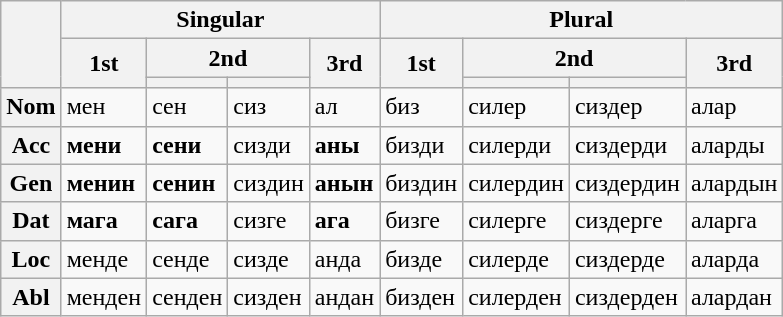<table class="wikitable">
<tr>
<th rowspan="3"></th>
<th colspan="4">Singular</th>
<th colspan="4">Plural</th>
</tr>
<tr>
<th rowspan="2">1st</th>
<th colspan="2">2nd</th>
<th rowspan="2">3rd</th>
<th rowspan="2">1st</th>
<th colspan="2">2nd</th>
<th rowspan="2">3rd</th>
</tr>
<tr>
<th></th>
<th></th>
<th></th>
<th></th>
</tr>
<tr>
<th>Nom</th>
<td>мен</td>
<td>сен</td>
<td>сиз</td>
<td>ал</td>
<td>биз</td>
<td>силер</td>
<td>сиздер</td>
<td>алар</td>
</tr>
<tr>
<th>Acc</th>
<td><strong>мени</strong></td>
<td><strong>сени</strong></td>
<td>сизди</td>
<td><strong>аны</strong></td>
<td>бизди</td>
<td>силерди</td>
<td>сиздерди</td>
<td>аларды</td>
</tr>
<tr>
<th>Gen</th>
<td><strong>менин</strong></td>
<td><strong>сенин</strong></td>
<td>сиздин</td>
<td><strong>анын</strong></td>
<td>биздин</td>
<td>силердин</td>
<td>сиздердин</td>
<td>алардын</td>
</tr>
<tr>
<th>Dat</th>
<td><strong>мага</strong></td>
<td><strong>сага</strong></td>
<td>сизге</td>
<td><strong>ага</strong></td>
<td>бизге</td>
<td>силерге</td>
<td>сиздерге</td>
<td>аларга</td>
</tr>
<tr>
<th>Loc</th>
<td>менде</td>
<td>сенде</td>
<td>сизде</td>
<td>анда</td>
<td>бизде</td>
<td>силерде</td>
<td>сиздерде</td>
<td>аларда</td>
</tr>
<tr>
<th>Abl</th>
<td>менден</td>
<td>сенден</td>
<td>сизден</td>
<td>андан</td>
<td>бизден</td>
<td>силерден</td>
<td>сиздерден</td>
<td>алардан</td>
</tr>
</table>
